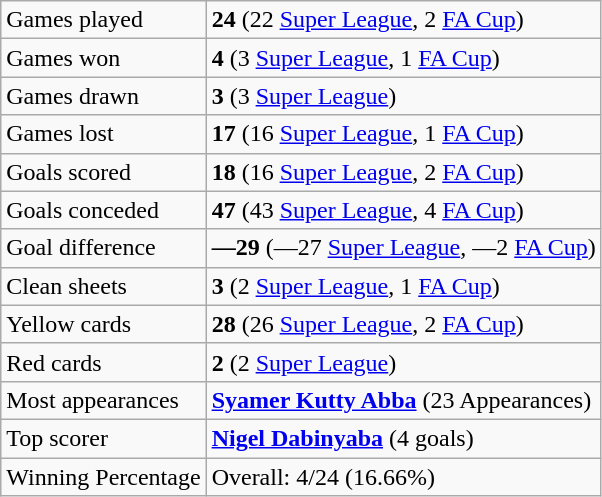<table class="wikitable">
<tr>
<td>Games played</td>
<td><strong>24</strong> (22 <a href='#'>Super League</a>, 2 <a href='#'>FA Cup</a>)</td>
</tr>
<tr>
<td>Games won</td>
<td><strong>4</strong> (3 <a href='#'>Super League</a>, 1 <a href='#'>FA Cup</a>)</td>
</tr>
<tr>
<td>Games drawn</td>
<td><strong>3</strong> (3 <a href='#'>Super League</a>)</td>
</tr>
<tr>
<td>Games lost</td>
<td><strong>17</strong> (16 <a href='#'>Super League</a>, 1 <a href='#'>FA Cup</a>)</td>
</tr>
<tr>
<td>Goals scored</td>
<td><strong>18</strong> (16 <a href='#'>Super League</a>, 2 <a href='#'>FA Cup</a>)</td>
</tr>
<tr>
<td>Goals conceded</td>
<td><strong>47</strong> (43 <a href='#'>Super League</a>, 4 <a href='#'>FA Cup</a>)</td>
</tr>
<tr>
<td>Goal difference</td>
<td><strong>—29</strong> (—27 <a href='#'>Super League</a>, —2 <a href='#'>FA Cup</a>)</td>
</tr>
<tr>
<td>Clean sheets</td>
<td><strong>3</strong> (2 <a href='#'>Super League</a>, 1 <a href='#'>FA Cup</a>)</td>
</tr>
<tr>
<td>Yellow cards</td>
<td><strong>28</strong> (26 <a href='#'>Super League</a>, 2 <a href='#'>FA Cup</a>)</td>
</tr>
<tr>
<td>Red cards</td>
<td><strong>2</strong> (2 <a href='#'>Super League</a>)</td>
</tr>
<tr>
<td>Most appearances</td>
<td> <strong><a href='#'>Syamer Kutty Abba</a></strong> (23 Appearances)</td>
</tr>
<tr>
<td>Top scorer</td>
<td> <strong><a href='#'>Nigel Dabinyaba</a></strong> (4 goals)</td>
</tr>
<tr>
<td>Winning Percentage</td>
<td>Overall: 4/24 (16.66%)</td>
</tr>
</table>
